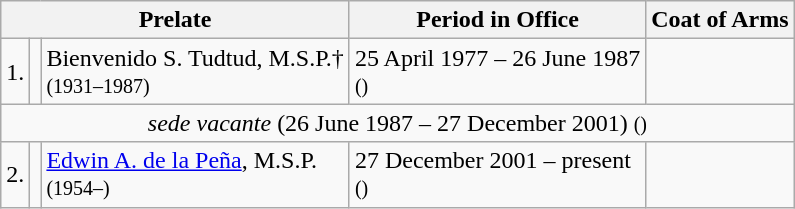<table class="wikitable">
<tr>
<th colspan=3>Prelate</th>
<th>Period in Office</th>
<th>Coat of Arms</th>
</tr>
<tr>
<td>1.</td>
<td></td>
<td>Bienvenido S. Tudtud, M.S.P.†<br><small>(1931–1987)</small></td>
<td>25 April 1977 – 26 June 1987<br><small>()</small></td>
<td></td>
</tr>
<tr>
<td colspan="5" style="text-align:center"><em>sede vacante</em> (26 June 1987 – 27 December 2001) <small>()</small></td>
</tr>
<tr>
<td>2.</td>
<td></td>
<td><a href='#'>Edwin A. de la Peña</a>, M.S.P.<br><small>(1954–)</small></td>
<td>27 December 2001 – present<br><small>()</small></td>
<td></td>
</tr>
</table>
